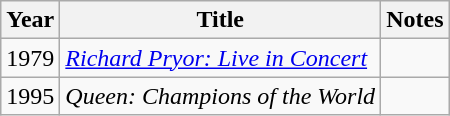<table class="wikitable sortable">
<tr>
<th>Year</th>
<th>Title</th>
<th>Notes</th>
</tr>
<tr>
<td>1979</td>
<td><em><a href='#'>Richard Pryor: Live in Concert</a></em></td>
<td></td>
</tr>
<tr>
<td>1995</td>
<td><em>Queen: Champions of the World</em></td>
<td></td>
</tr>
</table>
